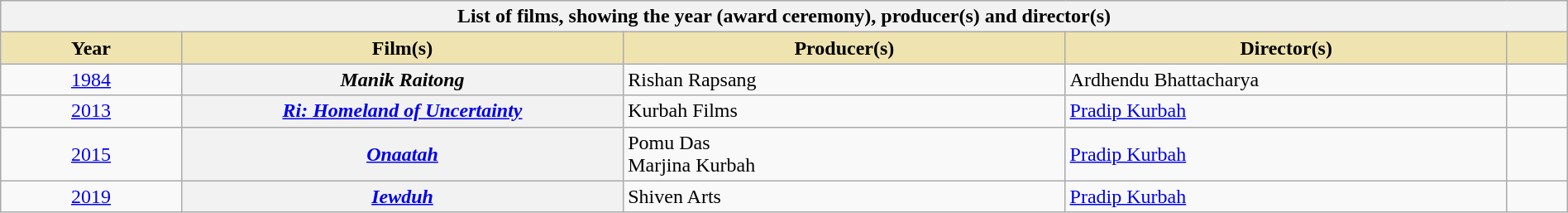<table class="wikitable plainrowheaders" style="width:100%">
<tr>
<th colspan="5">List of films, showing the year (award ceremony), producer(s) and director(s)</th>
</tr>
<tr>
<th scope="col" style="background-color:#EFE4B0;width:9%;">Year</th>
<th scope="col" style="background-color:#EFE4B0;width:22%;">Film(s)</th>
<th scope="col" style="background-color:#EFE4B0;width:22%;">Producer(s)</th>
<th scope="col" style="background-color:#EFE4B0;width:22%;">Director(s)</th>
<th scope="col" style="background-color:#EFE4B0;width:3%;" class="unsortable"></th>
</tr>
<tr>
<td style="text-align:center;"><a href='#'>1984<br></a></td>
<th scope="row"><em>Manik Raitong</em></th>
<td>Rishan Rapsang</td>
<td>Ardhendu Bhattacharya</td>
<td align="center"></td>
</tr>
<tr>
<td style="text-align:center;"><a href='#'>2013<br></a></td>
<th scope="row"><em><a href='#'>Ri: Homeland of Uncertainty</a></em></th>
<td>Kurbah Films</td>
<td><a href='#'>Pradip Kurbah</a></td>
<td align="center"></td>
</tr>
<tr>
<td style="text-align:center;"><a href='#'>2015<br></a></td>
<th scope="row"><em><a href='#'>Onaatah</a></em></th>
<td>Pomu Das <br> Marjina Kurbah</td>
<td><a href='#'>Pradip Kurbah</a></td>
<td align="center"></td>
</tr>
<tr>
<td style="text-align:center;"><a href='#'>2019<br></a></td>
<th scope="row"><em><a href='#'>Iewduh</a></em></th>
<td>Shiven Arts</td>
<td><a href='#'>Pradip Kurbah</a></td>
<td align="center"></td>
</tr>
</table>
